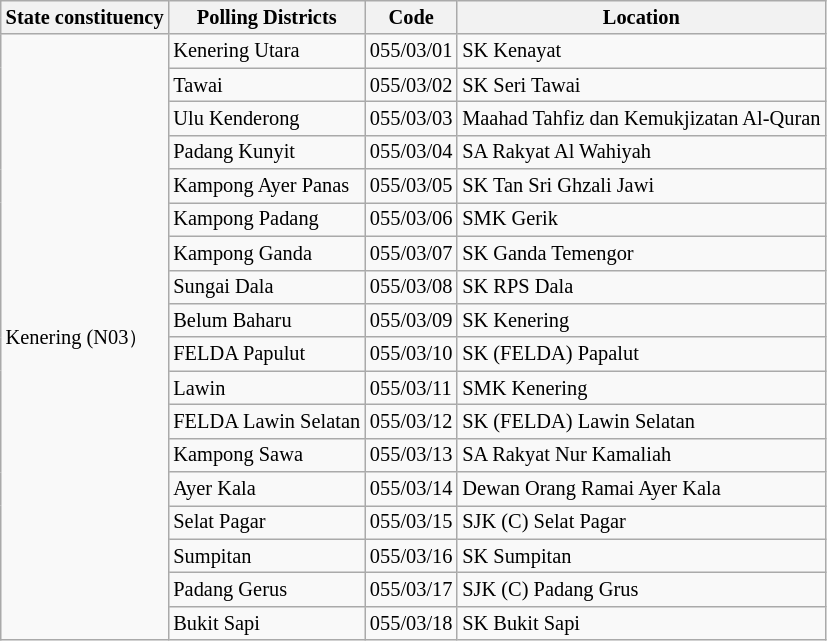<table class="wikitable sortable mw-collapsible" style="white-space:nowrap;font-size:85%">
<tr>
<th>State constituency</th>
<th>Polling Districts</th>
<th>Code</th>
<th>Location</th>
</tr>
<tr>
<td rowspan="18">Kenering (N03）</td>
<td>Kenering Utara</td>
<td>055/03/01</td>
<td>SK Kenayat</td>
</tr>
<tr>
<td>Tawai</td>
<td>055/03/02</td>
<td>SK Seri Tawai</td>
</tr>
<tr>
<td>Ulu Kenderong</td>
<td>055/03/03</td>
<td>Maahad Tahfiz dan Kemukjizatan Al-Quran</td>
</tr>
<tr>
<td>Padang Kunyit</td>
<td>055/03/04</td>
<td>SA Rakyat Al Wahiyah</td>
</tr>
<tr>
<td>Kampong Ayer Panas</td>
<td>055/03/05</td>
<td>SK Tan Sri Ghzali Jawi</td>
</tr>
<tr>
<td>Kampong Padang</td>
<td>055/03/06</td>
<td>SMK Gerik</td>
</tr>
<tr>
<td>Kampong Ganda</td>
<td>055/03/07</td>
<td>SK Ganda Temengor</td>
</tr>
<tr>
<td>Sungai Dala</td>
<td>055/03/08</td>
<td>SK RPS Dala</td>
</tr>
<tr>
<td>Belum Baharu</td>
<td>055/03/09</td>
<td>SK Kenering</td>
</tr>
<tr>
<td>FELDA Papulut</td>
<td>055/03/10</td>
<td>SK (FELDA) Papalut</td>
</tr>
<tr>
<td>Lawin</td>
<td>055/03/11</td>
<td>SMK Kenering</td>
</tr>
<tr>
<td>FELDA Lawin Selatan</td>
<td>055/03/12</td>
<td>SK (FELDA) Lawin Selatan</td>
</tr>
<tr>
<td>Kampong Sawa</td>
<td>055/03/13</td>
<td>SA Rakyat Nur Kamaliah</td>
</tr>
<tr>
<td>Ayer Kala</td>
<td>055/03/14</td>
<td>Dewan Orang Ramai Ayer Kala</td>
</tr>
<tr>
<td>Selat Pagar</td>
<td>055/03/15</td>
<td>SJK (C) Selat Pagar</td>
</tr>
<tr>
<td>Sumpitan</td>
<td>055/03/16</td>
<td>SK Sumpitan</td>
</tr>
<tr>
<td>Padang Gerus</td>
<td>055/03/17</td>
<td>SJK (C) Padang Grus</td>
</tr>
<tr>
<td>Bukit Sapi</td>
<td>055/03/18</td>
<td>SK Bukit Sapi</td>
</tr>
</table>
